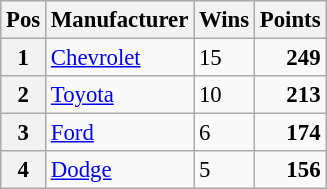<table class="wikitable" style="font-size: 95%;">
<tr>
<th>Pos</th>
<th>Manufacturer</th>
<th>Wins</th>
<th>Points</th>
</tr>
<tr>
<th>1</th>
<td><a href='#'>Chevrolet</a></td>
<td>15</td>
<td align="right"><strong>249</strong></td>
</tr>
<tr>
<th>2</th>
<td><a href='#'>Toyota</a></td>
<td>10</td>
<td align="right"><strong>213</strong></td>
</tr>
<tr>
<th>3</th>
<td><a href='#'>Ford</a></td>
<td>6</td>
<td align="right"><strong>174</strong></td>
</tr>
<tr>
<th>4</th>
<td><a href='#'>Dodge</a></td>
<td>5</td>
<td align="right"><strong>156</strong></td>
</tr>
</table>
